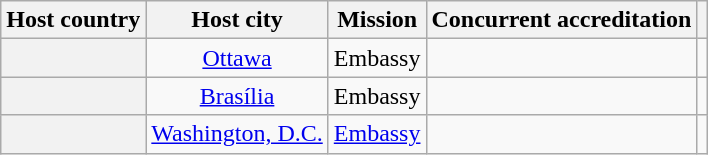<table class="wikitable plainrowheaders" style="text-align:center;">
<tr>
<th scope="col">Host country</th>
<th scope="col">Host city</th>
<th scope="col">Mission</th>
<th scope="col">Concurrent accreditation</th>
<th scope="col"></th>
</tr>
<tr>
<th scope="row"></th>
<td><a href='#'>Ottawa</a></td>
<td>Embassy</td>
<td></td>
<td></td>
</tr>
<tr>
<th scope="row"></th>
<td><a href='#'>Brasília</a></td>
<td>Embassy</td>
<td></td>
<td></td>
</tr>
<tr>
<th scope="row"></th>
<td><a href='#'>Washington, D.C.</a></td>
<td><a href='#'>Embassy</a></td>
<td></td>
<td></td>
</tr>
</table>
